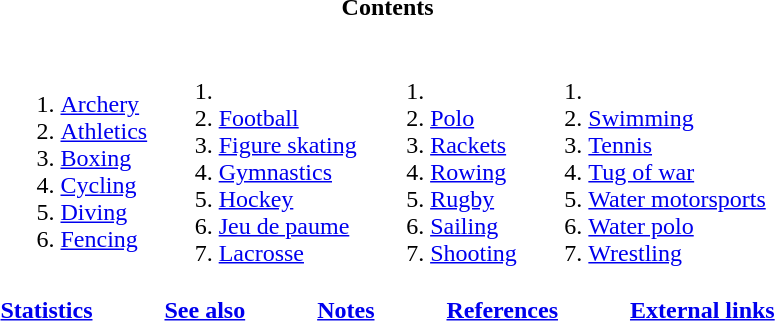<table id="toc" class="toc" summary="Contents">
<tr>
<td align="center" colspan=4><strong>Contents</strong></td>
</tr>
<tr>
<td><br><ol><li><a href='#'>Archery</a></li><li><a href='#'>Athletics</a></li><li><a href='#'>Boxing</a></li><li><a href='#'>Cycling</a></li><li><a href='#'>Diving</a></li><li><a href='#'>Fencing</a></li></ol></td>
<td valign=top><br><ol><li><li><a href='#'>Football</a></li><li><a href='#'>Figure skating</a></li><li><a href='#'>Gymnastics</a></li><li><a href='#'>Hockey</a></li><li><a href='#'>Jeu de paume</a></li><li><a href='#'>Lacrosse</a></li></ol></td>
<td valign=top><br><ol><li><li><a href='#'>Polo</a></li><li><a href='#'>Rackets</a></li><li><a href='#'>Rowing</a></li><li><a href='#'>Rugby</a></li><li><a href='#'>Sailing</a></li><li><a href='#'>Shooting</a></li></ol></td>
<td valign=top><br><ol><li><li><a href='#'>Swimming</a></li><li><a href='#'>Tennis</a></li><li><a href='#'>Tug of war</a></li><li><a href='#'>Water motorsports</a></li><li><a href='#'>Water polo</a></li><li><a href='#'>Wrestling</a></li></ol></td>
</tr>
<tr>
<td align=center colspan=4><strong><a href='#'>Statistics</a></strong>   <strong><a href='#'>See also</a></strong>   <strong><a href='#'>Notes</a></strong>   <strong><a href='#'>References</a></strong>   <strong><a href='#'>External links</a></strong></td>
</tr>
</table>
